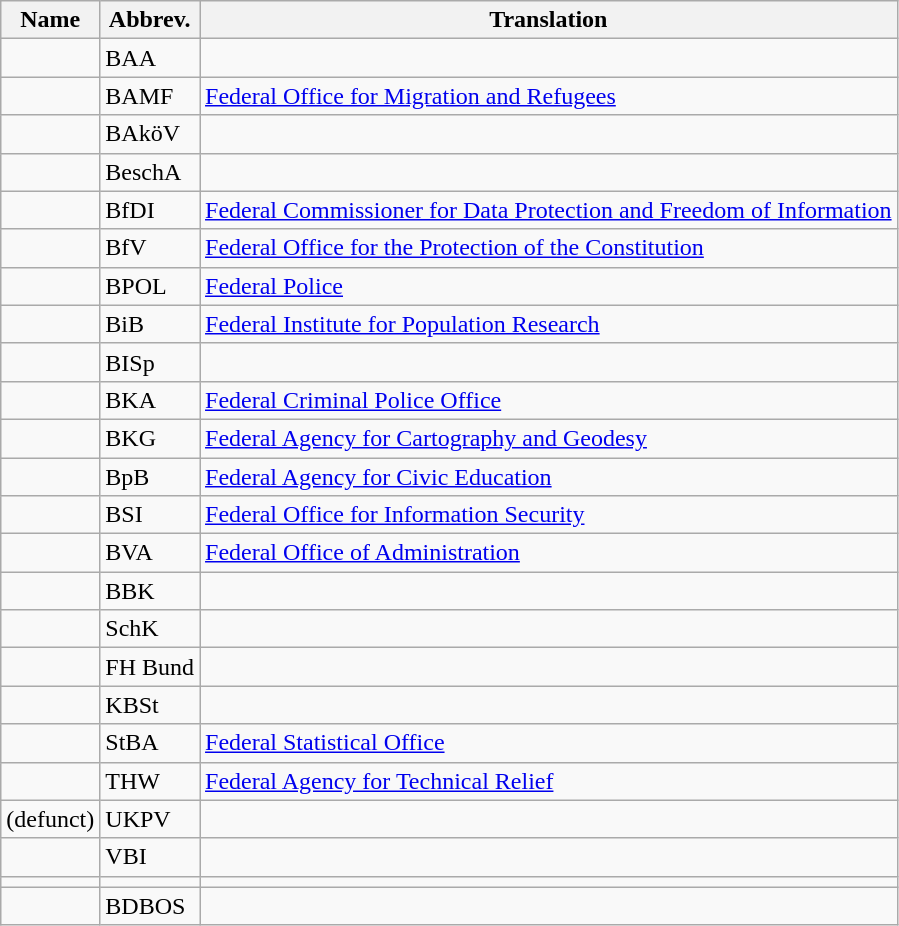<table class="wikitable">
<tr>
<th>Name</th>
<th>Abbrev.</th>
<th>Translation</th>
</tr>
<tr>
<td></td>
<td>BAA</td>
<td></td>
</tr>
<tr>
<td></td>
<td>BAMF</td>
<td><a href='#'>Federal Office for Migration and Refugees</a></td>
</tr>
<tr>
<td></td>
<td>BAköV</td>
<td></td>
</tr>
<tr>
<td></td>
<td>BeschA</td>
<td></td>
</tr>
<tr>
<td></td>
<td>BfDI</td>
<td><a href='#'>Federal Commissioner for Data Protection and Freedom of Information</a></td>
</tr>
<tr>
<td></td>
<td>BfV</td>
<td><a href='#'>Federal Office for the Protection of the Constitution</a></td>
</tr>
<tr>
<td></td>
<td>BPOL</td>
<td><a href='#'>Federal Police</a></td>
</tr>
<tr>
<td></td>
<td>BiB</td>
<td><a href='#'>Federal Institute for Population Research</a></td>
</tr>
<tr>
<td></td>
<td>BISp</td>
<td></td>
</tr>
<tr>
<td></td>
<td>BKA</td>
<td><a href='#'>Federal Criminal Police Office</a></td>
</tr>
<tr>
<td></td>
<td>BKG</td>
<td><a href='#'>Federal Agency for Cartography and Geodesy</a></td>
</tr>
<tr>
<td></td>
<td>BpB</td>
<td><a href='#'>Federal Agency for Civic Education</a></td>
</tr>
<tr>
<td></td>
<td>BSI</td>
<td><a href='#'>Federal Office for Information Security</a></td>
</tr>
<tr>
<td></td>
<td>BVA</td>
<td><a href='#'>Federal Office of Administration</a></td>
</tr>
<tr>
<td></td>
<td>BBK</td>
<td></td>
</tr>
<tr>
<td></td>
<td>SchK</td>
<td></td>
</tr>
<tr>
<td></td>
<td>FH Bund</td>
<td></td>
</tr>
<tr>
<td></td>
<td>KBSt</td>
<td></td>
</tr>
<tr>
<td></td>
<td>StBA</td>
<td><a href='#'>Federal Statistical Office</a></td>
</tr>
<tr>
<td></td>
<td>THW</td>
<td><a href='#'>Federal Agency for Technical Relief</a></td>
</tr>
<tr>
<td> (defunct)</td>
<td>UKPV</td>
<td></td>
</tr>
<tr>
<td></td>
<td>VBI</td>
<td></td>
</tr>
<tr>
<td></td>
<td></td>
<td></td>
</tr>
<tr>
<td></td>
<td>BDBOS</td>
<td></td>
</tr>
</table>
